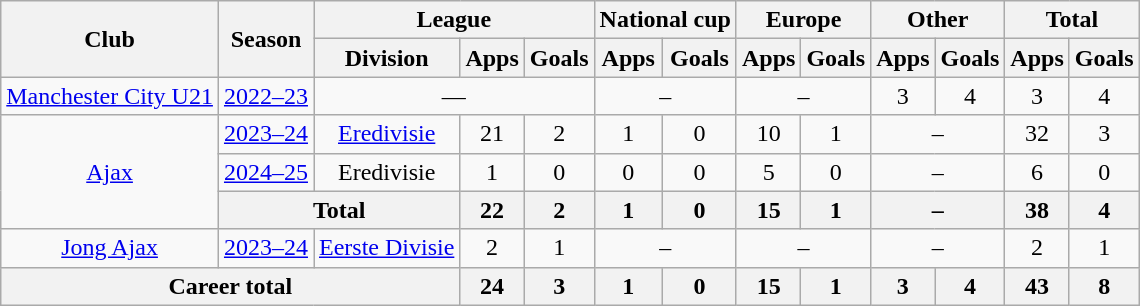<table class="wikitable" style="text-align: center">
<tr>
<th rowspan="2">Club</th>
<th rowspan="2">Season</th>
<th colspan="3">League</th>
<th colspan="2">National cup</th>
<th colspan="2">Europe</th>
<th colspan="2">Other</th>
<th colspan="2">Total</th>
</tr>
<tr>
<th>Division</th>
<th>Apps</th>
<th>Goals</th>
<th>Apps</th>
<th>Goals</th>
<th>Apps</th>
<th>Goals</th>
<th>Apps</th>
<th>Goals</th>
<th>Apps</th>
<th>Goals</th>
</tr>
<tr>
<td><a href='#'>Manchester City U21</a></td>
<td><a href='#'>2022–23</a></td>
<td colspan="3">—</td>
<td colspan="2">–</td>
<td colspan="2">–</td>
<td>3</td>
<td>4</td>
<td>3</td>
<td>4</td>
</tr>
<tr>
<td rowspan="3"><a href='#'>Ajax</a></td>
<td><a href='#'>2023–24</a></td>
<td><a href='#'>Eredivisie</a></td>
<td>21</td>
<td>2</td>
<td>1</td>
<td>0</td>
<td>10</td>
<td>1</td>
<td colspan="2">–</td>
<td>32</td>
<td>3</td>
</tr>
<tr>
<td><a href='#'>2024–25</a></td>
<td>Eredivisie</td>
<td>1</td>
<td>0</td>
<td>0</td>
<td>0</td>
<td>5</td>
<td>0</td>
<td colspan="2">–</td>
<td>6</td>
<td>0</td>
</tr>
<tr>
<th colspan="2">Total</th>
<th>22</th>
<th>2</th>
<th>1</th>
<th>0</th>
<th>15</th>
<th>1</th>
<th colspan="2">–</th>
<th>38</th>
<th>4</th>
</tr>
<tr>
<td><a href='#'>Jong Ajax</a></td>
<td><a href='#'>2023–24</a></td>
<td><a href='#'>Eerste Divisie</a></td>
<td>2</td>
<td>1</td>
<td colspan="2">–</td>
<td colspan="2">–</td>
<td colspan="2">–</td>
<td>2</td>
<td>1</td>
</tr>
<tr>
<th colspan="3">Career total</th>
<th>24</th>
<th>3</th>
<th>1</th>
<th>0</th>
<th>15</th>
<th>1</th>
<th>3</th>
<th>4</th>
<th>43</th>
<th>8</th>
</tr>
</table>
